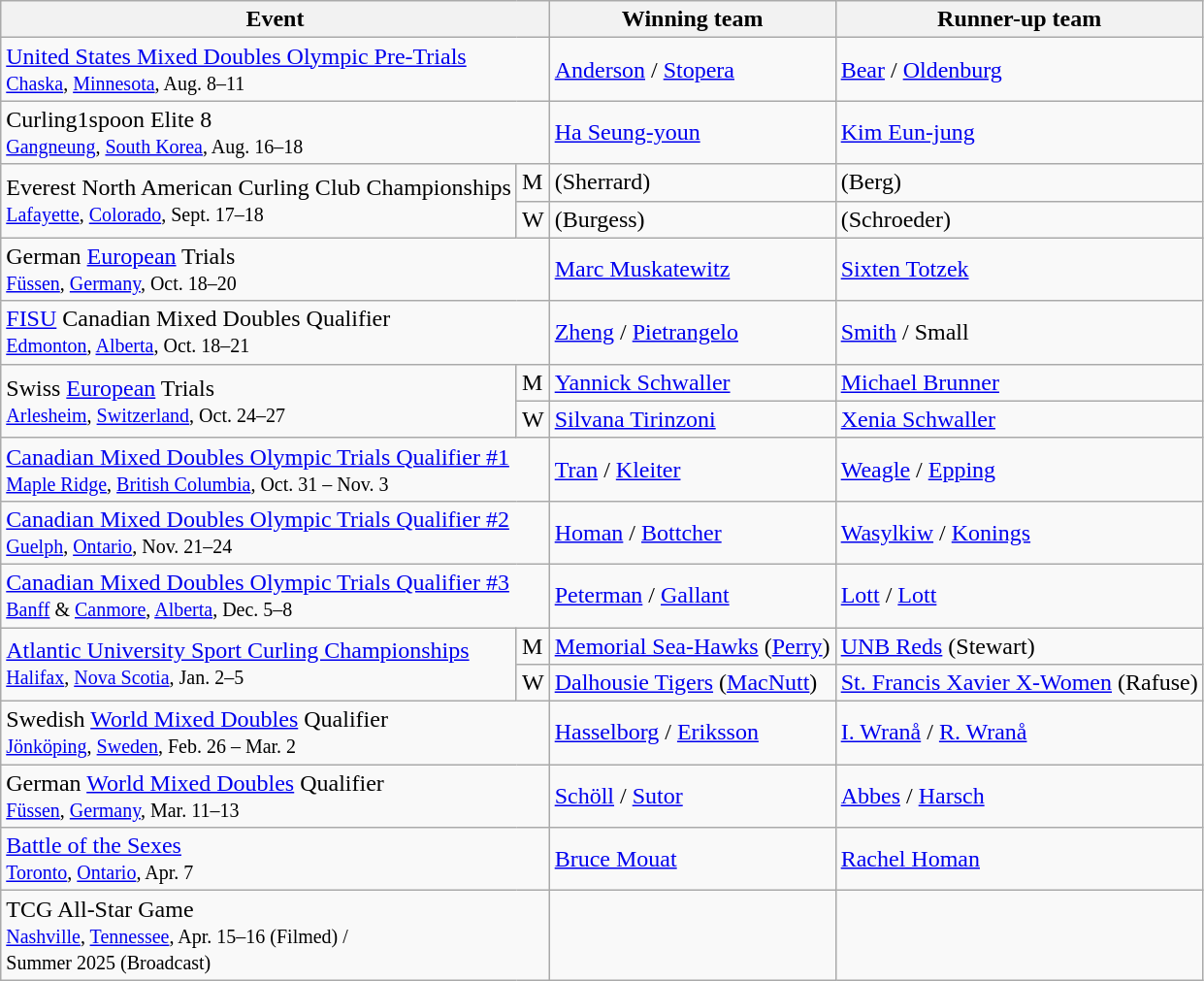<table class="wikitable">
<tr>
<th colspan="2">Event</th>
<th>Winning team</th>
<th>Runner-up team</th>
</tr>
<tr>
<td colspan="2"><a href='#'>United States Mixed Doubles Olympic Pre-Trials</a> <br> <small><a href='#'>Chaska</a>, <a href='#'>Minnesota</a>, Aug. 8–11</small></td>
<td> <a href='#'>Anderson</a> / <a href='#'>Stopera</a></td>
<td> <a href='#'>Bear</a> / <a href='#'>Oldenburg</a></td>
</tr>
<tr>
<td colspan="2">Curling1spoon Elite 8 <br> <small><a href='#'>Gangneung</a>, <a href='#'>South Korea</a>, Aug. 16–18</small></td>
<td> <a href='#'>Ha Seung-youn</a></td>
<td> <a href='#'>Kim Eun-jung</a></td>
</tr>
<tr>
<td rowspan="2">Everest North American Curling Club Championships <br> <small><a href='#'>Lafayette</a>, <a href='#'>Colorado</a>, Sept. 17–18</small></td>
<td>M</td>
<td> (Sherrard)</td>
<td> (Berg)</td>
</tr>
<tr>
<td>W</td>
<td> (Burgess)</td>
<td>  (Schroeder)</td>
</tr>
<tr>
<td colspan="2">German <a href='#'>European</a> Trials <br> <small><a href='#'>Füssen</a>, <a href='#'>Germany</a>, Oct. 18–20</small></td>
<td> <a href='#'>Marc Muskatewitz</a></td>
<td> <a href='#'>Sixten Totzek</a></td>
</tr>
<tr>
<td colspan="2"><a href='#'>FISU</a> Canadian Mixed Doubles Qualifier <br> <small><a href='#'>Edmonton</a>, <a href='#'>Alberta</a>, Oct. 18–21</small></td>
<td> <a href='#'>Zheng</a> / <a href='#'>Pietrangelo</a></td>
<td> <a href='#'>Smith</a> / Small</td>
</tr>
<tr>
<td rowspan="2">Swiss <a href='#'>European</a> Trials <br> <small><a href='#'>Arlesheim</a>, <a href='#'>Switzerland</a>, Oct. 24–27</small></td>
<td>M</td>
<td> <a href='#'>Yannick Schwaller</a></td>
<td> <a href='#'>Michael Brunner</a></td>
</tr>
<tr>
<td>W</td>
<td> <a href='#'>Silvana Tirinzoni</a></td>
<td> <a href='#'>Xenia Schwaller</a></td>
</tr>
<tr>
<td colspan="2"><a href='#'>Canadian Mixed Doubles Olympic Trials Qualifier #1</a> <br> <small><a href='#'>Maple Ridge</a>, <a href='#'>British Columbia</a>, Oct. 31 – Nov. 3</small></td>
<td> <a href='#'>Tran</a> / <a href='#'>Kleiter</a></td>
<td> <a href='#'>Weagle</a> / <a href='#'>Epping</a></td>
</tr>
<tr>
<td colspan="2"><a href='#'>Canadian Mixed Doubles Olympic Trials Qualifier #2</a> <br> <small><a href='#'>Guelph</a>, <a href='#'>Ontario</a>, Nov. 21–24</small></td>
<td> <a href='#'>Homan</a> / <a href='#'>Bottcher</a></td>
<td> <a href='#'>Wasylkiw</a> / <a href='#'>Konings</a></td>
</tr>
<tr>
<td colspan="2"><a href='#'>Canadian Mixed Doubles Olympic Trials Qualifier #3</a> <br> <small><a href='#'>Banff</a> & <a href='#'>Canmore</a>, <a href='#'>Alberta</a>, Dec. 5–8</small></td>
<td> <a href='#'>Peterman</a> / <a href='#'>Gallant</a></td>
<td> <a href='#'>Lott</a> / <a href='#'>Lott</a></td>
</tr>
<tr>
<td rowspan="2"><a href='#'>Atlantic University Sport Curling Championships</a> <br> <small><a href='#'>Halifax</a>, <a href='#'>Nova Scotia</a>, Jan. 2–5</small></td>
<td>M</td>
<td> <a href='#'>Memorial Sea-Hawks</a> (<a href='#'>Perry</a>)</td>
<td> <a href='#'>UNB Reds</a> (Stewart)</td>
</tr>
<tr>
<td>W</td>
<td> <a href='#'>Dalhousie Tigers</a> (<a href='#'>MacNutt</a>)</td>
<td> <a href='#'>St. Francis Xavier X-Women</a> (Rafuse)</td>
</tr>
<tr>
<td colspan="2">Swedish <a href='#'>World Mixed Doubles</a> Qualifier <br> <small><a href='#'>Jönköping</a>, <a href='#'>Sweden</a>, Feb. 26 – Mar. 2</small></td>
<td> <a href='#'>Hasselborg</a> / <a href='#'>Eriksson</a></td>
<td> <a href='#'>I. Wranå</a> / <a href='#'>R. Wranå</a></td>
</tr>
<tr>
<td colspan="2">German <a href='#'>World Mixed Doubles</a> Qualifier <br> <small><a href='#'>Füssen</a>, <a href='#'>Germany</a>, Mar. 11–13</small></td>
<td> <a href='#'>Schöll</a> / <a href='#'>Sutor</a></td>
<td> <a href='#'>Abbes</a> / <a href='#'>Harsch</a></td>
</tr>
<tr>
<td colspan="2"><a href='#'>Battle of the Sexes</a> <br> <small><a href='#'>Toronto</a>, <a href='#'>Ontario</a>, Apr. 7</small></td>
<td> <a href='#'>Bruce Mouat</a></td>
<td> <a href='#'>Rachel Homan</a></td>
</tr>
<tr>
<td colspan="2">TCG All-Star Game <br> <small><a href='#'>Nashville</a>, <a href='#'>Tennessee</a>, Apr. 15–16 (Filmed) /<br> Summer 2025 (Broadcast)</small></td>
<td></td>
<td></td>
</tr>
</table>
